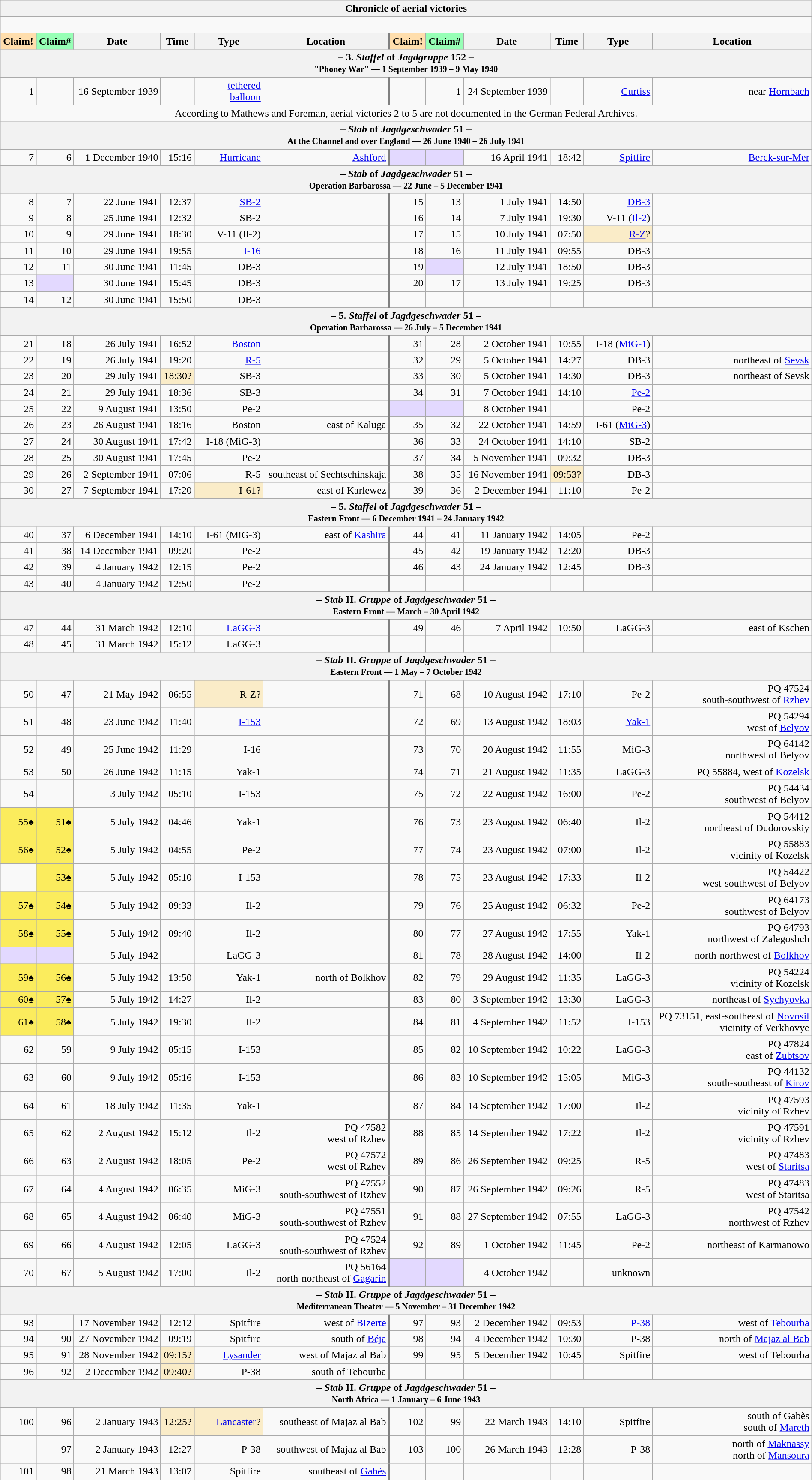<table class="wikitable plainrowheaders collapsible" style="margin-left: auto; margin-right: auto; border: none; text-align:right; width: 100%;">
<tr>
<th colspan="12">Chronicle of aerial victories</th>
</tr>
<tr>
<td colspan="12" style="text-align: left;"><br>



</td>
</tr>
<tr>
<th scope="col" style="background:#ffdead">Claim!</th>
<th scope="col" style="background:#97ffb6">Claim#</th>
<th scope="col">Date</th>
<th scope="col">Time</th>
<th scope="col" width="100px">Type</th>
<th scope="col">Location</th>
<th scope="col" style="border-left: 3px solid grey; background:#ffdead">Claim!</th>
<th scope="col" style="background:#97ffb6">Claim#</th>
<th scope="col">Date</th>
<th scope="col">Time</th>
<th scope="col" width="100px">Type</th>
<th scope="col">Location</th>
</tr>
<tr>
<th colspan="12">– 3. <em>Staffel</em> of <em>Jagdgruppe</em> 152 –<br><small>"Phoney War" — 1 September 1939 – 9 May 1940</small></th>
</tr>
<tr>
<td>1</td>
<td></td>
<td>16 September 1939</td>
<td></td>
<td><a href='#'>tethered balloon</a></td>
<td></td>
<td style="border-left: 3px solid grey;"></td>
<td>1</td>
<td>24 September 1939</td>
<td></td>
<td><a href='#'>Curtiss</a></td>
<td>near <a href='#'>Hornbach</a></td>
</tr>
<tr>
<td colspan="12" style="text-align: center">According to Mathews and Foreman, aerial victories 2 to 5 are not documented in the German Federal Archives.</td>
</tr>
<tr>
<th colspan="12">– <em>Stab</em> of <em>Jagdgeschwader</em> 51 –<br><small>At the Channel and over England — 26 June 1940 – 26 July 1941</small></th>
</tr>
<tr>
<td>7</td>
<td>6</td>
<td>1 December 1940</td>
<td>15:16</td>
<td><a href='#'>Hurricane</a></td>
<td><a href='#'>Ashford</a></td>
<td style="border-left: 3px solid grey; background:#e3d9ff;"></td>
<td style="background:#e3d9ff;"></td>
<td>16 April 1941</td>
<td>18:42</td>
<td><a href='#'>Spitfire</a></td>
<td><a href='#'>Berck-sur-Mer</a></td>
</tr>
<tr>
<th colspan="12">– <em>Stab</em> of <em>Jagdgeschwader</em> 51 –<br><small>Operation Barbarossa — 22 June – 5 December 1941</small></th>
</tr>
<tr>
<td>8</td>
<td>7</td>
<td>22 June 1941</td>
<td>12:37</td>
<td><a href='#'>SB-2</a></td>
<td></td>
<td style="border-left: 3px solid grey;">15</td>
<td>13</td>
<td>1 July 1941</td>
<td>14:50</td>
<td><a href='#'>DB-3</a></td>
<td></td>
</tr>
<tr>
<td>9</td>
<td>8</td>
<td>25 June 1941</td>
<td>12:32</td>
<td>SB-2</td>
<td></td>
<td style="border-left: 3px solid grey;">16</td>
<td>14</td>
<td>7 July 1941</td>
<td>19:30</td>
<td>V-11 (<a href='#'>Il-2</a>)</td>
<td></td>
</tr>
<tr>
<td>10</td>
<td>9</td>
<td>29 June 1941</td>
<td>18:30</td>
<td>V-11 (Il-2)</td>
<td></td>
<td style="border-left: 3px solid grey;">17</td>
<td>15</td>
<td>10 July 1941</td>
<td>07:50</td>
<td style="background:#faecc8"><a href='#'>R-Z</a>?</td>
<td></td>
</tr>
<tr>
<td>11</td>
<td>10</td>
<td>29 June 1941</td>
<td>19:55</td>
<td><a href='#'>I-16</a></td>
<td></td>
<td style="border-left: 3px solid grey;">18</td>
<td>16</td>
<td>11 July 1941</td>
<td>09:55</td>
<td>DB-3</td>
<td></td>
</tr>
<tr>
<td>12</td>
<td>11</td>
<td>30 June 1941</td>
<td>11:45</td>
<td>DB-3</td>
<td></td>
<td style="border-left: 3px solid grey;">19</td>
<td style="background:#e3d9ff;"></td>
<td>12 July 1941</td>
<td>18:50</td>
<td>DB-3</td>
<td></td>
</tr>
<tr>
<td>13</td>
<td style="background:#e3d9ff;"></td>
<td>30 June 1941</td>
<td>15:45</td>
<td>DB-3</td>
<td></td>
<td style="border-left: 3px solid grey;">20</td>
<td>17</td>
<td>13 July 1941</td>
<td>19:25</td>
<td>DB-3</td>
<td></td>
</tr>
<tr>
<td>14</td>
<td>12</td>
<td>30 June 1941</td>
<td>15:50</td>
<td>DB-3</td>
<td></td>
<td style="border-left: 3px solid grey;"></td>
<td></td>
<td></td>
<td></td>
<td></td>
<td></td>
</tr>
<tr>
<th colspan="12">– 5. <em>Staffel</em> of <em>Jagdgeschwader</em> 51 –<br><small>Operation Barbarossa — 26 July – 5 December 1941</small></th>
</tr>
<tr>
<td>21</td>
<td>18</td>
<td>26 July 1941</td>
<td>16:52</td>
<td><a href='#'>Boston</a></td>
<td></td>
<td style="border-left: 3px solid grey;">31</td>
<td>28</td>
<td>2 October 1941</td>
<td>10:55</td>
<td>I-18 (<a href='#'>MiG-1</a>)</td>
<td></td>
</tr>
<tr>
<td>22</td>
<td>19</td>
<td>26 July 1941</td>
<td>19:20</td>
<td><a href='#'>R-5</a></td>
<td></td>
<td style="border-left: 3px solid grey;">32</td>
<td>29</td>
<td>5 October 1941</td>
<td>14:27</td>
<td>DB-3</td>
<td>northeast of <a href='#'>Sevsk</a></td>
</tr>
<tr>
<td>23</td>
<td>20</td>
<td>29 July 1941</td>
<td style="background:#faecc8">18:30?</td>
<td>SB-3</td>
<td></td>
<td style="border-left: 3px solid grey;">33</td>
<td>30</td>
<td>5 October 1941</td>
<td>14:30</td>
<td>DB-3</td>
<td>northeast of Sevsk</td>
</tr>
<tr>
<td>24</td>
<td>21</td>
<td>29 July 1941</td>
<td>18:36</td>
<td>SB-3</td>
<td></td>
<td style="border-left: 3px solid grey;">34</td>
<td>31</td>
<td>7 October 1941</td>
<td>14:10</td>
<td><a href='#'>Pe-2</a></td>
<td></td>
</tr>
<tr>
<td>25</td>
<td>22</td>
<td>9 August 1941</td>
<td>13:50</td>
<td>Pe-2</td>
<td></td>
<td style="border-left: 3px solid grey; background:#e3d9ff;"></td>
<td style="background:#e3d9ff;"></td>
<td>8 October 1941</td>
<td></td>
<td>Pe-2</td>
<td></td>
</tr>
<tr>
<td>26</td>
<td>23</td>
<td>26 August 1941</td>
<td>18:16</td>
<td>Boston</td>
<td> east of Kaluga</td>
<td style="border-left: 3px solid grey;">35</td>
<td>32</td>
<td>22 October 1941</td>
<td>14:59</td>
<td>I-61 (<a href='#'>MiG-3</a>)</td>
<td></td>
</tr>
<tr>
<td>27</td>
<td>24</td>
<td>30 August 1941</td>
<td>17:42</td>
<td>I-18 (MiG-3)</td>
<td></td>
<td style="border-left: 3px solid grey;">36</td>
<td>33</td>
<td>24 October 1941</td>
<td>14:10</td>
<td>SB-2</td>
<td></td>
</tr>
<tr>
<td>28</td>
<td>25</td>
<td>30 August 1941</td>
<td>17:45</td>
<td>Pe-2</td>
<td></td>
<td style="border-left: 3px solid grey;">37</td>
<td>34</td>
<td>5 November 1941</td>
<td>09:32</td>
<td>DB-3</td>
<td></td>
</tr>
<tr>
<td>29</td>
<td>26</td>
<td>2 September 1941</td>
<td>07:06</td>
<td>R-5</td>
<td> southeast of Sechtschinskaja</td>
<td style="border-left: 3px solid grey;">38</td>
<td>35</td>
<td>16 November 1941</td>
<td style="background:#faecc8">09:53?</td>
<td>DB-3</td>
<td></td>
</tr>
<tr>
<td>30</td>
<td>27</td>
<td>7 September 1941</td>
<td>17:20</td>
<td style="background:#faecc8">I-61?</td>
<td> east of Karlewez</td>
<td style="border-left: 3px solid grey;">39</td>
<td>36</td>
<td>2 December 1941</td>
<td>11:10</td>
<td>Pe-2</td>
<td></td>
</tr>
<tr>
<th colspan="12">– 5. <em>Staffel</em> of <em>Jagdgeschwader</em> 51 –<br><small>Eastern Front — 6 December 1941 – 24 January 1942</small></th>
</tr>
<tr>
<td>40</td>
<td>37</td>
<td>6 December 1941</td>
<td>14:10</td>
<td>I-61 (MiG-3)</td>
<td> east of <a href='#'>Kashira</a></td>
<td style="border-left: 3px solid grey;">44</td>
<td>41</td>
<td>11 January 1942</td>
<td>14:05</td>
<td>Pe-2</td>
<td></td>
</tr>
<tr>
<td>41</td>
<td>38</td>
<td>14 December 1941</td>
<td>09:20</td>
<td>Pe-2</td>
<td></td>
<td style="border-left: 3px solid grey;">45</td>
<td>42</td>
<td>19 January 1942</td>
<td>12:20</td>
<td>DB-3</td>
<td></td>
</tr>
<tr>
<td>42</td>
<td>39</td>
<td>4 January 1942</td>
<td>12:15</td>
<td>Pe-2</td>
<td></td>
<td style="border-left: 3px solid grey;">46</td>
<td>43</td>
<td>24 January 1942</td>
<td>12:45</td>
<td>DB-3</td>
<td></td>
</tr>
<tr>
<td>43</td>
<td>40</td>
<td>4 January 1942</td>
<td>12:50</td>
<td>Pe-2</td>
<td></td>
<td style="border-left: 3px solid grey;"></td>
<td></td>
<td></td>
<td></td>
<td></td>
<td></td>
</tr>
<tr>
<th colspan="12">– <em>Stab</em> II. <em>Gruppe</em> of <em>Jagdgeschwader</em> 51 –<br><small>Eastern Front — March – 30 April 1942</small></th>
</tr>
<tr>
<td>47</td>
<td>44</td>
<td>31 March 1942</td>
<td>12:10</td>
<td><a href='#'>LaGG-3</a></td>
<td></td>
<td style="border-left: 3px solid grey;">49</td>
<td>46</td>
<td>7 April 1942</td>
<td>10:50</td>
<td>LaGG-3</td>
<td>east of Kschen</td>
</tr>
<tr>
<td>48</td>
<td>45</td>
<td>31 March 1942</td>
<td>15:12</td>
<td>LaGG-3</td>
<td></td>
<td style="border-left: 3px solid grey;"></td>
<td></td>
<td></td>
<td></td>
<td></td>
<td></td>
</tr>
<tr>
<th colspan="12">– <em>Stab</em> II. <em>Gruppe</em> of <em>Jagdgeschwader</em> 51 –<br><small>Eastern Front — 1 May – 7 October 1942</small></th>
</tr>
<tr>
<td>50</td>
<td>47</td>
<td>21 May 1942</td>
<td>06:55</td>
<td style="background:#faecc8">R-Z?</td>
<td></td>
<td style="border-left: 3px solid grey;">71</td>
<td>68</td>
<td>10 August 1942</td>
<td>17:10</td>
<td>Pe-2</td>
<td>PQ 47524<br> south-southwest of <a href='#'>Rzhev</a></td>
</tr>
<tr>
<td>51</td>
<td>48</td>
<td>23 June 1942</td>
<td>11:40</td>
<td><a href='#'>I-153</a></td>
<td></td>
<td style="border-left: 3px solid grey;">72</td>
<td>69</td>
<td>13 August 1942</td>
<td>18:03</td>
<td><a href='#'>Yak-1</a></td>
<td>PQ 54294<br> west of <a href='#'>Belyov</a></td>
</tr>
<tr>
<td>52</td>
<td>49</td>
<td>25 June 1942</td>
<td>11:29</td>
<td>I-16</td>
<td></td>
<td style="border-left: 3px solid grey;">73</td>
<td>70</td>
<td>20 August 1942</td>
<td>11:55</td>
<td>MiG-3</td>
<td>PQ 64142<br> northwest of Belyov</td>
</tr>
<tr>
<td>53</td>
<td>50</td>
<td>26 June 1942</td>
<td>11:15</td>
<td>Yak-1</td>
<td></td>
<td style="border-left: 3px solid grey;">74</td>
<td>71</td>
<td>21 August 1942</td>
<td>11:35</td>
<td>LaGG-3</td>
<td>PQ 55884, west of <a href='#'>Kozelsk</a></td>
</tr>
<tr>
<td>54</td>
<td></td>
<td>3 July 1942</td>
<td>05:10</td>
<td>I-153</td>
<td></td>
<td style="border-left: 3px solid grey;">75</td>
<td>72</td>
<td>22 August 1942</td>
<td>16:00</td>
<td>Pe-2</td>
<td>PQ 54434<br> southwest of Belyov</td>
</tr>
<tr>
<td style="background:#fbec5d;">55♠</td>
<td style="background:#fbec5d;">51♠</td>
<td>5 July 1942</td>
<td>04:46</td>
<td>Yak-1</td>
<td></td>
<td style="border-left: 3px solid grey;">76</td>
<td>73</td>
<td>23 August 1942</td>
<td>06:40</td>
<td>Il-2</td>
<td>PQ 54412<br> northeast of Dudorovskiy</td>
</tr>
<tr>
<td style="background:#fbec5d;">56♠</td>
<td style="background:#fbec5d;">52♠</td>
<td>5 July 1942</td>
<td>04:55</td>
<td>Pe-2</td>
<td></td>
<td style="border-left: 3px solid grey;">77</td>
<td>74</td>
<td>23 August 1942</td>
<td>07:00</td>
<td>Il-2</td>
<td>PQ 55883<br>vicinity of Kozelsk</td>
</tr>
<tr>
<td></td>
<td style="background:#fbec5d;">53♠</td>
<td>5 July 1942</td>
<td>05:10</td>
<td>I-153</td>
<td></td>
<td style="border-left: 3px solid grey;">78</td>
<td>75</td>
<td>23 August 1942</td>
<td>17:33</td>
<td>Il-2</td>
<td>PQ 54422<br> west-southwest of Belyov</td>
</tr>
<tr>
<td style="background:#fbec5d;">57♠</td>
<td style="background:#fbec5d;">54♠</td>
<td>5 July 1942</td>
<td>09:33</td>
<td>Il-2</td>
<td></td>
<td style="border-left: 3px solid grey;">79</td>
<td>76</td>
<td>25 August 1942</td>
<td>06:32</td>
<td>Pe-2</td>
<td>PQ 64173<br> southwest of Belyov</td>
</tr>
<tr>
<td style="background:#fbec5d;">58♠</td>
<td style="background:#fbec5d;">55♠</td>
<td>5 July 1942</td>
<td>09:40</td>
<td>Il-2</td>
<td></td>
<td style="border-left: 3px solid grey;">80</td>
<td>77</td>
<td>27 August 1942</td>
<td>17:55</td>
<td>Yak-1</td>
<td>PQ 64793<br> northwest of Zalegoshch</td>
</tr>
<tr>
<td style="background:#e3d9ff;"></td>
<td style="background:#e3d9ff;"></td>
<td>5 July 1942</td>
<td></td>
<td>LaGG-3</td>
<td></td>
<td style="border-left: 3px solid grey;">81</td>
<td>78</td>
<td>28 August 1942</td>
<td>14:00</td>
<td>Il-2</td>
<td>north-northwest of <a href='#'>Bolkhov</a></td>
</tr>
<tr>
<td style="background:#fbec5d;">59♠</td>
<td style="background:#fbec5d;">56♠</td>
<td>5 July 1942</td>
<td>13:50</td>
<td>Yak-1</td>
<td> north of Bolkhov</td>
<td style="border-left: 3px solid grey;">82</td>
<td>79</td>
<td>29 August 1942</td>
<td>11:35</td>
<td>LaGG-3</td>
<td>PQ 54224<br>vicinity of Kozelsk</td>
</tr>
<tr>
<td style="background:#fbec5d;">60♠</td>
<td style="background:#fbec5d;">57♠</td>
<td>5 July 1942</td>
<td>14:27</td>
<td>Il-2</td>
<td></td>
<td style="border-left: 3px solid grey;">83</td>
<td>80</td>
<td>3 September 1942</td>
<td>13:30</td>
<td>LaGG-3</td>
<td>northeast of <a href='#'>Sychyovka</a></td>
</tr>
<tr>
<td style="background:#fbec5d;">61♠</td>
<td style="background:#fbec5d;">58♠</td>
<td>5 July 1942</td>
<td>19:30</td>
<td>Il-2</td>
<td></td>
<td style="border-left: 3px solid grey;">84</td>
<td>81</td>
<td>4 September 1942</td>
<td>11:52</td>
<td>I-153</td>
<td>PQ 73151, east-southeast of <a href='#'>Novosil</a><br>vicinity of Verkhovye</td>
</tr>
<tr>
<td>62</td>
<td>59</td>
<td>9 July 1942</td>
<td>05:15</td>
<td>I-153</td>
<td></td>
<td style="border-left: 3px solid grey;">85</td>
<td>82</td>
<td>10 September 1942</td>
<td>10:22</td>
<td>LaGG-3</td>
<td>PQ 47824<br> east of <a href='#'>Zubtsov</a></td>
</tr>
<tr>
<td>63</td>
<td>60</td>
<td>9 July 1942</td>
<td>05:16</td>
<td>I-153</td>
<td></td>
<td style="border-left: 3px solid grey;">86</td>
<td>83</td>
<td>10 September 1942</td>
<td>15:05</td>
<td>MiG-3</td>
<td>PQ 44132<br> south-southeast of <a href='#'>Kirov</a></td>
</tr>
<tr>
<td>64</td>
<td>61</td>
<td>18 July 1942</td>
<td>11:35</td>
<td>Yak-1</td>
<td></td>
<td style="border-left: 3px solid grey;">87</td>
<td>84</td>
<td>14 September 1942</td>
<td>17:00</td>
<td>Il-2</td>
<td>PQ 47593<br>vicinity of Rzhev</td>
</tr>
<tr>
<td>65</td>
<td>62</td>
<td>2 August 1942</td>
<td>15:12</td>
<td>Il-2</td>
<td>PQ 47582<br> west of Rzhev</td>
<td style="border-left: 3px solid grey;">88</td>
<td>85</td>
<td>14 September 1942</td>
<td>17:22</td>
<td>Il-2</td>
<td>PQ 47591<br>vicinity of Rzhev</td>
</tr>
<tr>
<td>66</td>
<td>63</td>
<td>2 August 1942</td>
<td>18:05</td>
<td>Pe-2</td>
<td>PQ 47572<br> west of Rzhev</td>
<td style="border-left: 3px solid grey;">89</td>
<td>86</td>
<td>26 September 1942</td>
<td>09:25</td>
<td>R-5</td>
<td>PQ 47483<br> west of <a href='#'>Staritsa</a></td>
</tr>
<tr>
<td>67</td>
<td>64</td>
<td>4 August 1942</td>
<td>06:35</td>
<td>MiG-3</td>
<td>PQ 47552<br> south-southwest of Rzhev</td>
<td style="border-left: 3px solid grey;">90</td>
<td>87</td>
<td>26 September 1942</td>
<td>09:26</td>
<td>R-5</td>
<td>PQ 47483<br> west of Staritsa</td>
</tr>
<tr>
<td>68</td>
<td>65</td>
<td>4 August 1942</td>
<td>06:40</td>
<td>MiG-3</td>
<td>PQ 47551<br> south-southwest of Rzhev</td>
<td style="border-left: 3px solid grey;">91</td>
<td>88</td>
<td>27 September 1942</td>
<td>07:55</td>
<td>LaGG-3</td>
<td>PQ 47542<br> northwest of Rzhev</td>
</tr>
<tr>
<td>69</td>
<td>66</td>
<td>4 August 1942</td>
<td>12:05</td>
<td>LaGG-3</td>
<td>PQ 47524<br> south-southwest of Rzhev</td>
<td style="border-left: 3px solid grey;">92</td>
<td>89</td>
<td>1 October 1942</td>
<td>11:45</td>
<td>Pe-2</td>
<td> northeast of Karmanowo</td>
</tr>
<tr>
<td>70</td>
<td>67</td>
<td>5 August 1942</td>
<td>17:00</td>
<td>Il-2</td>
<td>PQ 56164<br> north-northeast of <a href='#'>Gagarin</a></td>
<td style="border-left: 3px solid grey; background:#e3d9ff;"></td>
<td style="background:#e3d9ff;"></td>
<td>4 October 1942</td>
<td></td>
<td>unknown</td>
<td></td>
</tr>
<tr>
<th colspan="12">– <em>Stab</em> II. <em>Gruppe</em> of <em>Jagdgeschwader</em> 51 –<br><small>Mediterranean Theater — 5 November – 31 December 1942</small></th>
</tr>
<tr>
<td>93</td>
<td></td>
<td>17 November 1942</td>
<td>12:12</td>
<td>Spitfire</td>
<td> west of <a href='#'>Bizerte</a></td>
<td style="border-left: 3px solid grey;">97</td>
<td>93</td>
<td>2 December 1942</td>
<td>09:53</td>
<td><a href='#'>P-38</a></td>
<td> west of <a href='#'>Tebourba</a></td>
</tr>
<tr>
<td>94</td>
<td>90</td>
<td>27 November 1942</td>
<td>09:19</td>
<td>Spitfire</td>
<td> south of <a href='#'>Béja</a></td>
<td style="border-left: 3px solid grey;">98</td>
<td>94</td>
<td>4 December 1942</td>
<td>10:30</td>
<td>P-38</td>
<td> north of <a href='#'>Majaz al Bab</a></td>
</tr>
<tr>
<td>95</td>
<td>91</td>
<td>28 November 1942</td>
<td style="background:#faecc8">09:15?</td>
<td><a href='#'>Lysander</a></td>
<td> west of Majaz al Bab</td>
<td style="border-left: 3px solid grey;">99</td>
<td>95</td>
<td>5 December 1942</td>
<td>10:45</td>
<td>Spitfire</td>
<td> west of Tebourba</td>
</tr>
<tr>
<td>96</td>
<td>92</td>
<td>2 December 1942</td>
<td style="background:#faecc8">09:40?</td>
<td>P-38</td>
<td> south of Tebourba</td>
<td style="border-left: 3px solid grey;"></td>
<td></td>
<td></td>
<td></td>
<td></td>
<td></td>
</tr>
<tr>
<th colspan="12">– <em>Stab</em> II. <em>Gruppe</em> of <em>Jagdgeschwader</em> 51 –<br><small>North Africa — 1 January – 6 June 1943</small></th>
</tr>
<tr>
<td>100</td>
<td>96</td>
<td>2 January 1943</td>
<td style="background:#faecc8">12:25?</td>
<td style="background:#faecc8"><a href='#'>Lancaster</a>?</td>
<td>southeast of Majaz al Bab</td>
<td style="border-left: 3px solid grey;">102</td>
<td>99</td>
<td>22 March 1943</td>
<td>14:10</td>
<td>Spitfire</td>
<td> south of Gabès<br> south of <a href='#'>Mareth</a></td>
</tr>
<tr>
<td></td>
<td>97</td>
<td>2 January 1943</td>
<td>12:27</td>
<td>P-38</td>
<td>southwest of Majaz al Bab</td>
<td style="border-left: 3px solid grey;">103</td>
<td>100</td>
<td>26 March 1943</td>
<td>12:28</td>
<td>P-38</td>
<td> north of <a href='#'>Maknassy</a><br> north of <a href='#'>Mansoura</a></td>
</tr>
<tr>
<td>101</td>
<td>98</td>
<td>21 March 1943</td>
<td>13:07</td>
<td>Spitfire</td>
<td> southeast of <a href='#'>Gabès</a></td>
<td style="border-left: 3px solid grey;"></td>
<td></td>
<td></td>
<td></td>
<td></td>
<td></td>
</tr>
</table>
